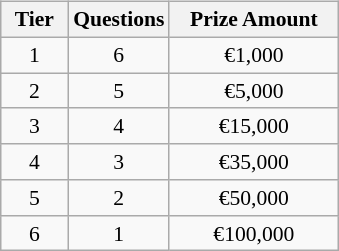<table class="wikitable" style="font-size:90%; margin: 0.5em 0 0.5em 1em; float: right; clear: right; text-align:center;">
<tr>
<th width=20%>Tier</th>
<th width=30%>Questions</th>
<th width=50%>Prize Amount</th>
</tr>
<tr>
<td>1</td>
<td>6</td>
<td>€1,000</td>
</tr>
<tr>
<td>2</td>
<td>5</td>
<td>€5,000</td>
</tr>
<tr>
<td>3</td>
<td>4</td>
<td>€15,000</td>
</tr>
<tr>
<td>4</td>
<td>3</td>
<td>€35,000</td>
</tr>
<tr>
<td>5</td>
<td>2</td>
<td>€50,000</td>
</tr>
<tr>
<td>6</td>
<td>1</td>
<td>€100,000</td>
</tr>
</table>
